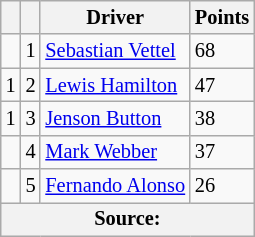<table class="wikitable" style="font-size: 85%;">
<tr>
<th></th>
<th></th>
<th>Driver</th>
<th>Points</th>
</tr>
<tr>
<td align="left"></td>
<td style="text-align:center;">1</td>
<td> <a href='#'>Sebastian Vettel</a></td>
<td style="text-align:left;">68</td>
</tr>
<tr>
<td align="left"> 1</td>
<td style="text-align:center;">2</td>
<td> <a href='#'>Lewis Hamilton</a></td>
<td style="text-align:left;">47</td>
</tr>
<tr>
<td align="left"> 1</td>
<td style="text-align:center;">3</td>
<td> <a href='#'>Jenson Button</a></td>
<td style="text-align:left;">38</td>
</tr>
<tr>
<td align="left"></td>
<td style="text-align:center;">4</td>
<td> <a href='#'>Mark Webber</a></td>
<td style="text-align:left;">37</td>
</tr>
<tr>
<td align="left"></td>
<td style="text-align:center;">5</td>
<td> <a href='#'>Fernando Alonso</a></td>
<td style="text-align:left;">26</td>
</tr>
<tr>
<th colspan=4>Source: </th>
</tr>
</table>
